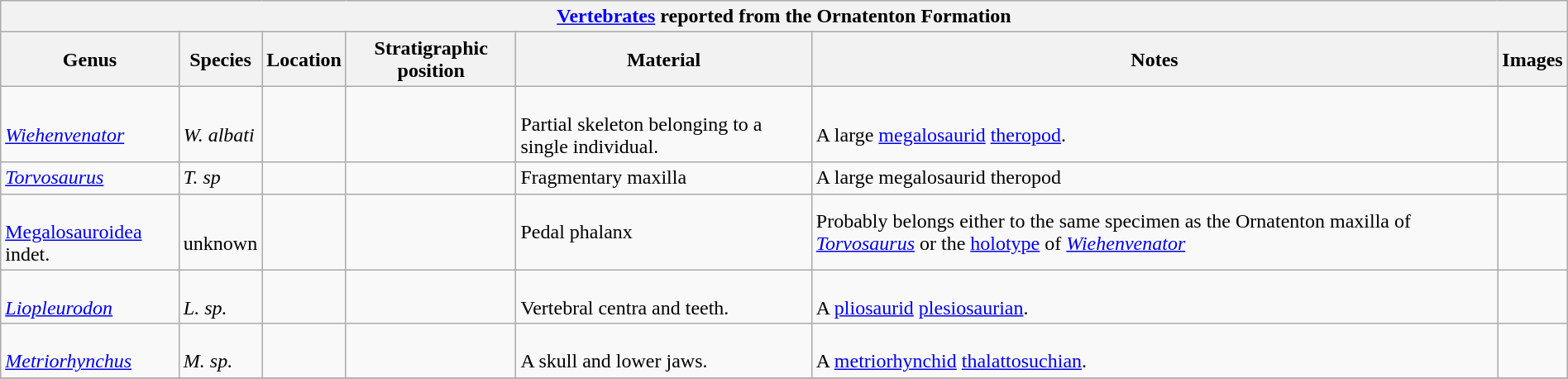<table class="wikitable" align="center" width="100%">
<tr>
<th colspan="7" align="center"><strong><a href='#'>Vertebrates</a> reported from the Ornatenton Formation</strong></th>
</tr>
<tr>
<th>Genus</th>
<th>Species</th>
<th>Location</th>
<th>Stratigraphic position</th>
<th>Material</th>
<th>Notes</th>
<th>Images</th>
</tr>
<tr>
<td><br><em><a href='#'>Wiehenvenator</a></em></td>
<td><br><em>W. albati</em></td>
<td></td>
<td></td>
<td><br>Partial skeleton belonging to a single individual.</td>
<td><br>A large <a href='#'>megalosaurid</a> <a href='#'>theropod</a>.</td>
<td></td>
</tr>
<tr>
<td><em><a href='#'>Torvosaurus</a></em></td>
<td><em>T. sp</em></td>
<td></td>
<td></td>
<td>Fragmentary maxilla</td>
<td>A large megalosaurid theropod</td>
<td></td>
</tr>
<tr>
<td><br><a href='#'>Megalosauroidea</a> indet.</td>
<td><br>unknown</td>
<td></td>
<td></td>
<td>Pedal phalanx</td>
<td>Probably belongs either to the same specimen as the Ornatenton maxilla of <em><a href='#'>Torvosaurus</a></em> or the <a href='#'>holotype</a> of <em><a href='#'>Wiehenvenator</a></em></td>
</tr>
<tr>
<td><br><em><a href='#'>Liopleurodon</a></em></td>
<td><br><em>L. sp.</em></td>
<td></td>
<td></td>
<td><br>Vertebral centra and teeth.</td>
<td><br>A <a href='#'>pliosaurid</a> <a href='#'>plesiosaurian</a>.</td>
<td></td>
</tr>
<tr>
<td><br><em><a href='#'>Metriorhynchus</a></em></td>
<td><br><em>M. sp.</em></td>
<td></td>
<td></td>
<td><br>A skull and lower jaws.</td>
<td><br>A <a href='#'>metriorhynchid</a> <a href='#'>thalattosuchian</a>.</td>
<td></td>
</tr>
<tr>
</tr>
</table>
